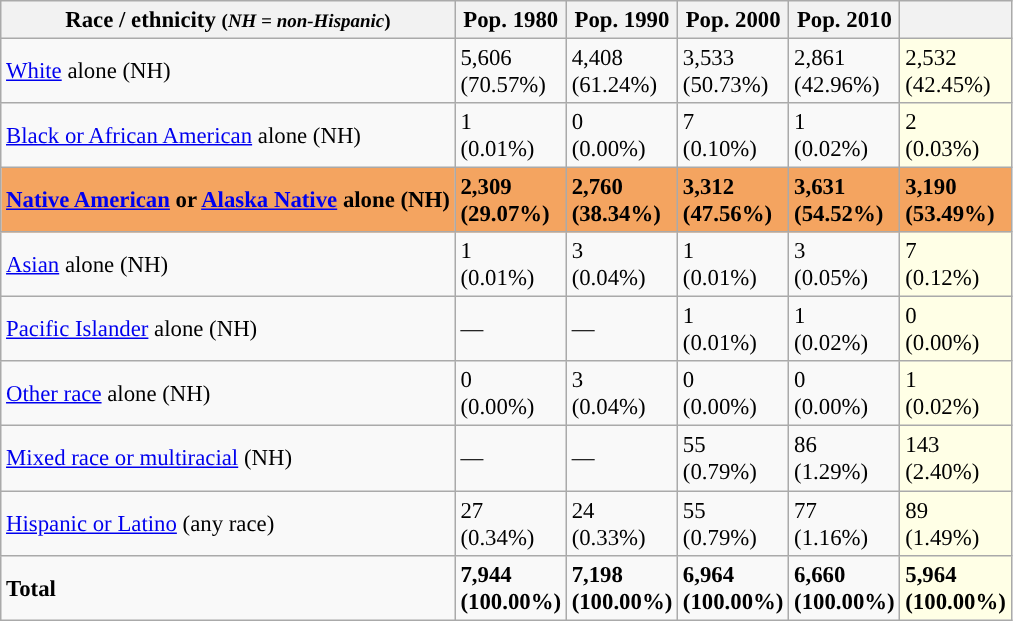<table class="wikitable sortable collapsible" style="font-size: 95%;">
<tr>
<th>Race / ethnicity <small>(<em>NH = non-Hispanic</em>)</small></th>
<th>Pop. 1980</th>
<th>Pop. 1990</th>
<th>Pop. 2000</th>
<th>Pop. 2010</th>
<th></th>
</tr>
<tr>
<td><a href='#'>White</a> alone (NH)</td>
<td>5,606<br>(70.57%)</td>
<td>4,408<br>(61.24%)</td>
<td>3,533<br>(50.73%)</td>
<td>2,861<br>(42.96%)</td>
<td style='background: #ffffe6;'>2,532<br>(42.45%)</td>
</tr>
<tr>
<td><a href='#'>Black or African American</a> alone (NH)</td>
<td>1<br>(0.01%)</td>
<td>0<br>(0.00%)</td>
<td>7<br>(0.10%)</td>
<td>1<br>(0.02%)</td>
<td style='background: #ffffe6;'>2<br>(0.03%)</td>
</tr>
<tr style='background: #F4A460;'>
<td><strong><a href='#'>Native American</a> or <a href='#'>Alaska Native</a> alone (NH)</strong></td>
<td><strong>2,309<br>(29.07%)</strong></td>
<td><strong>2,760<br>(38.34%)</strong></td>
<td><strong>3,312<br>(47.56%)</strong></td>
<td><strong>3,631<br>(54.52%)</strong></td>
<td><strong>3,190<br>(53.49%)</strong></td>
</tr>
<tr>
<td><a href='#'>Asian</a> alone (NH)</td>
<td>1<br>(0.01%)</td>
<td>3<br>(0.04%)</td>
<td>1<br>(0.01%)</td>
<td>3<br>(0.05%)</td>
<td style='background: #ffffe6;'>7<br>(0.12%)</td>
</tr>
<tr>
<td><a href='#'>Pacific Islander</a> alone (NH)</td>
<td>—</td>
<td>—</td>
<td>1<br>(0.01%)</td>
<td>1<br>(0.02%)</td>
<td style='background: #ffffe6;'>0<br>(0.00%)</td>
</tr>
<tr>
<td><a href='#'>Other race</a> alone (NH)</td>
<td>0<br>(0.00%)</td>
<td>3<br>(0.04%)</td>
<td>0<br>(0.00%)</td>
<td>0<br>(0.00%)</td>
<td style='background: #ffffe6;'>1<br>(0.02%)</td>
</tr>
<tr>
<td><a href='#'>Mixed race or multiracial</a> (NH)</td>
<td>—</td>
<td>—</td>
<td>55<br>(0.79%)</td>
<td>86<br>(1.29%)</td>
<td style='background: #ffffe6;'>143<br>(2.40%)</td>
</tr>
<tr>
<td><a href='#'>Hispanic or Latino</a> (any race)</td>
<td>27<br>(0.34%)</td>
<td>24<br>(0.33%)</td>
<td>55<br>(0.79%)</td>
<td>77<br>(1.16%)</td>
<td style='background: #ffffe6;'>89<br>(1.49%)</td>
</tr>
<tr>
<td><strong>Total</strong></td>
<td><strong>7,944<br>(100.00%)</strong></td>
<td><strong>7,198<br>(100.00%)</strong></td>
<td><strong>6,964<br>(100.00%)</strong></td>
<td><strong>6,660<br>(100.00%)</strong></td>
<td style='background: #ffffe6;'><strong>5,964<br>(100.00%)</strong></td>
</tr>
</table>
